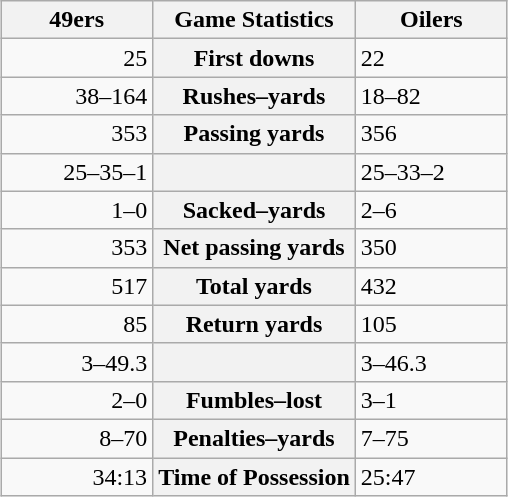<table class="wikitable" style="margin: 1em auto 1em auto">
<tr>
<th style="width:30%;">49ers</th>
<th style="width:40%;">Game Statistics</th>
<th style="width:30%;">Oilers</th>
</tr>
<tr>
<td style="text-align:right;">25</td>
<th>First downs</th>
<td>22</td>
</tr>
<tr>
<td style="text-align:right;">38–164</td>
<th>Rushes–yards</th>
<td>18–82</td>
</tr>
<tr>
<td style="text-align:right;">353</td>
<th>Passing yards</th>
<td>356</td>
</tr>
<tr>
<td style="text-align:right;">25–35–1</td>
<th></th>
<td>25–33–2</td>
</tr>
<tr>
<td style="text-align:right;">1–0</td>
<th>Sacked–yards</th>
<td>2–6</td>
</tr>
<tr>
<td style="text-align:right;">353</td>
<th>Net passing yards</th>
<td>350</td>
</tr>
<tr>
<td style="text-align:right;">517</td>
<th>Total yards</th>
<td>432</td>
</tr>
<tr>
<td style="text-align:right;">85</td>
<th>Return yards</th>
<td>105</td>
</tr>
<tr>
<td style="text-align:right;">3–49.3</td>
<th></th>
<td>3–46.3</td>
</tr>
<tr>
<td style="text-align:right;">2–0</td>
<th>Fumbles–lost</th>
<td>3–1</td>
</tr>
<tr>
<td style="text-align:right;">8–70</td>
<th>Penalties–yards</th>
<td>7–75</td>
</tr>
<tr>
<td style="text-align:right;">34:13</td>
<th>Time of Possession</th>
<td>25:47</td>
</tr>
</table>
